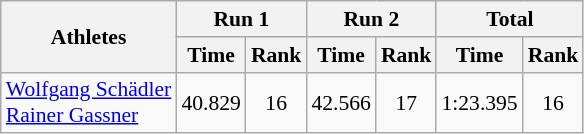<table class="wikitable" border="1" style="font-size:90%">
<tr>
<th rowspan="2">Athletes</th>
<th colspan="2">Run 1</th>
<th colspan="2">Run 2</th>
<th colspan="2">Total</th>
</tr>
<tr>
<th>Time</th>
<th>Rank</th>
<th>Time</th>
<th>Rank</th>
<th>Time</th>
<th>Rank</th>
</tr>
<tr>
<td><a href='#'>Wolfgang Schädler</a><br><a href='#'>Rainer Gassner</a></td>
<td align="center">40.829</td>
<td align="center">16</td>
<td align="center">42.566</td>
<td align="center">17</td>
<td align="center">1:23.395</td>
<td align="center">16</td>
</tr>
</table>
